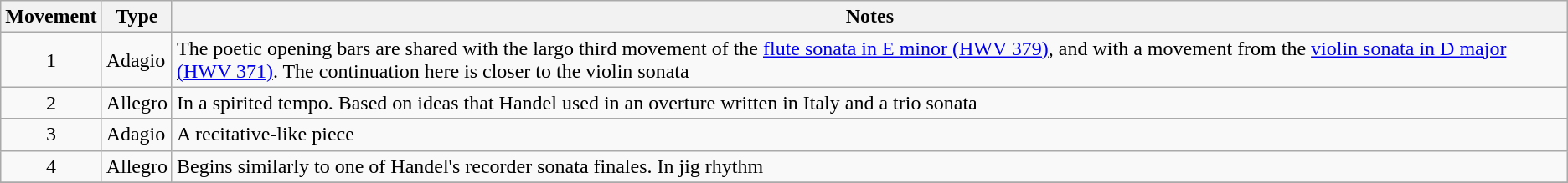<table class="wikitable" border="1">
<tr>
<th bgcolor=ececec>Movement</th>
<th bgcolor=ececec>Type</th>
<th bgcolor=ececec>Notes</th>
</tr>
<tr>
<td align=center>1</td>
<td>Adagio</td>
<td>The poetic opening bars are shared with the largo third movement of the <a href='#'>flute sonata in E minor (HWV 379)</a>, and with a movement from the <a href='#'>violin sonata in D major (HWV 371)</a>. The continuation here is closer to the violin sonata</td>
</tr>
<tr>
<td align=center>2</td>
<td>Allegro</td>
<td>In a  spirited tempo. Based on ideas that Handel used in an overture written in Italy and a trio sonata</td>
</tr>
<tr>
<td align=center>3</td>
<td>Adagio</td>
<td>A recitative-like piece</td>
</tr>
<tr>
<td align=center>4</td>
<td>Allegro</td>
<td>Begins similarly to one of Handel's recorder sonata finales. In jig rhythm</td>
</tr>
<tr>
</tr>
</table>
